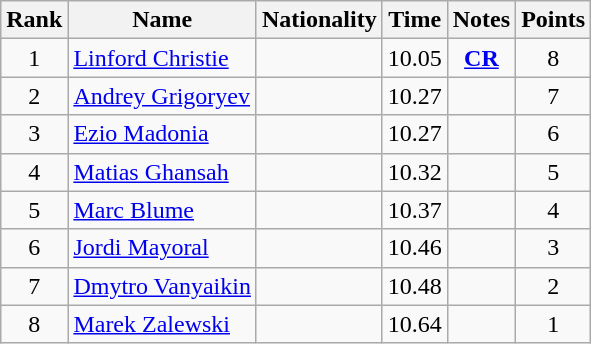<table class="wikitable sortable" style="text-align:center">
<tr>
<th>Rank</th>
<th>Name</th>
<th>Nationality</th>
<th>Time</th>
<th>Notes</th>
<th>Points</th>
</tr>
<tr>
<td>1</td>
<td align=left><a href='#'>Linford Christie</a></td>
<td align=left></td>
<td>10.05</td>
<td><strong><a href='#'>CR</a></strong></td>
<td>8</td>
</tr>
<tr>
<td>2</td>
<td align=left><a href='#'>Andrey Grigoryev</a></td>
<td align=left></td>
<td>10.27</td>
<td></td>
<td>7</td>
</tr>
<tr>
<td>3</td>
<td align=left><a href='#'>Ezio Madonia</a></td>
<td align=left></td>
<td>10.27</td>
<td></td>
<td>6</td>
</tr>
<tr>
<td>4</td>
<td align=left><a href='#'>Matias Ghansah</a></td>
<td align=left></td>
<td>10.32</td>
<td></td>
<td>5</td>
</tr>
<tr>
<td>5</td>
<td align=left><a href='#'>Marc Blume</a></td>
<td align=left></td>
<td>10.37</td>
<td></td>
<td>4</td>
</tr>
<tr>
<td>6</td>
<td align=left><a href='#'>Jordi Mayoral</a></td>
<td align=left></td>
<td>10.46</td>
<td></td>
<td>3</td>
</tr>
<tr>
<td>7</td>
<td align=left><a href='#'>Dmytro Vanyaikin</a></td>
<td align=left></td>
<td>10.48</td>
<td></td>
<td>2</td>
</tr>
<tr>
<td>8</td>
<td align=left><a href='#'>Marek Zalewski</a></td>
<td align=left></td>
<td>10.64</td>
<td></td>
<td>1</td>
</tr>
</table>
